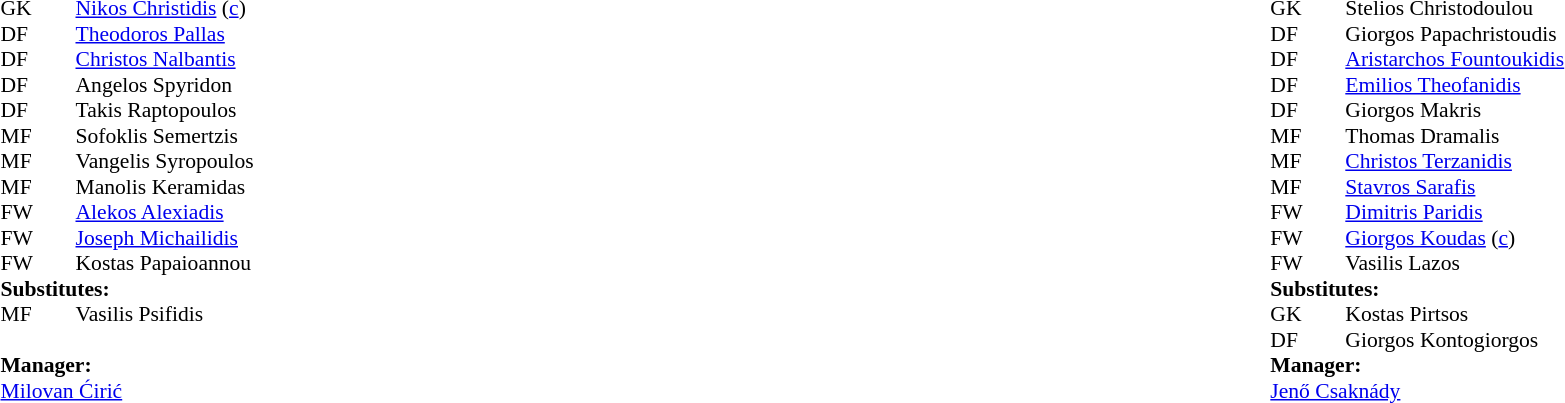<table width="100%">
<tr>
<td valign="top" width="50%"><br><table style="font-size: 90%" cellspacing="0" cellpadding="0">
<tr>
<th width="25"></th>
<th width="25"></th>
</tr>
<tr>
<td>GK</td>
<td></td>
<td> <a href='#'>Nikos Christidis</a> (<a href='#'>c</a>)</td>
</tr>
<tr>
<td>DF</td>
<td></td>
<td> <a href='#'>Theodoros Pallas</a></td>
</tr>
<tr>
<td>DF</td>
<td></td>
<td> <a href='#'>Christos Nalbantis</a></td>
</tr>
<tr>
<td>DF</td>
<td></td>
<td> Angelos Spyridon</td>
</tr>
<tr>
<td>DF</td>
<td></td>
<td> Takis Raptopoulos</td>
</tr>
<tr>
<td>MF</td>
<td></td>
<td> Sofoklis Semertzis</td>
<td></td>
</tr>
<tr>
<td>MF</td>
<td></td>
<td> Vangelis Syropoulos</td>
</tr>
<tr>
<td>MF</td>
<td></td>
<td> Manolis Keramidas</td>
</tr>
<tr>
<td>FW</td>
<td></td>
<td> <a href='#'>Alekos Alexiadis</a></td>
</tr>
<tr>
<td>FW</td>
<td></td>
<td> <a href='#'>Joseph Michailidis</a></td>
</tr>
<tr>
<td>FW</td>
<td></td>
<td> Kostas Papaioannou</td>
</tr>
<tr>
<td colspan=4><strong>Substitutes:</strong></td>
</tr>
<tr>
<td>MF</td>
<td></td>
<td> Vasilis Psifidis</td>
<td></td>
</tr>
<tr>
<td></td>
<td></td>
<td> </td>
</tr>
<tr>
<td colspan=4><strong>Manager:</strong></td>
</tr>
<tr>
<td colspan="4"> <a href='#'>Milovan Ćirić</a></td>
</tr>
</table>
</td>
<td valign="top" width="50%"><br><table style="font-size: 90%" cellspacing="0" cellpadding="0" align="center">
<tr>
<th width="25"></th>
<th width="25"></th>
</tr>
<tr>
<td>GK</td>
<td></td>
<td> Stelios Christodoulou</td>
<td></td>
</tr>
<tr>
<td>DF</td>
<td></td>
<td> Giorgos Papachristoudis</td>
</tr>
<tr>
<td>DF</td>
<td></td>
<td> <a href='#'>Aristarchos Fountoukidis</a></td>
</tr>
<tr>
<td>DF</td>
<td></td>
<td> <a href='#'>Emilios Theofanidis</a></td>
</tr>
<tr>
<td>DF</td>
<td></td>
<td> Giorgos Makris</td>
<td></td>
</tr>
<tr>
<td>MF</td>
<td></td>
<td> Thomas Dramalis</td>
</tr>
<tr>
<td>MF</td>
<td></td>
<td> <a href='#'>Christos Terzanidis</a></td>
</tr>
<tr>
<td>MF</td>
<td></td>
<td> <a href='#'>Stavros Sarafis</a></td>
</tr>
<tr>
<td>FW</td>
<td></td>
<td> <a href='#'>Dimitris Paridis</a></td>
</tr>
<tr>
<td>FW</td>
<td></td>
<td> <a href='#'>Giorgos Koudas</a> (<a href='#'>c</a>)</td>
</tr>
<tr>
<td>FW</td>
<td></td>
<td> Vasilis Lazos</td>
</tr>
<tr>
<td colspan=4><strong>Substitutes:</strong></td>
</tr>
<tr>
<td>GK</td>
<td></td>
<td> Kostas Pirtsos</td>
<td></td>
</tr>
<tr>
<td>DF</td>
<td></td>
<td> Giorgos Kontogiorgos</td>
<td></td>
</tr>
<tr>
<td colspan=4><strong>Manager:</strong></td>
</tr>
<tr>
<td colspan="4"> <a href='#'>Jenő Csaknády</a></td>
</tr>
</table>
</td>
</tr>
</table>
